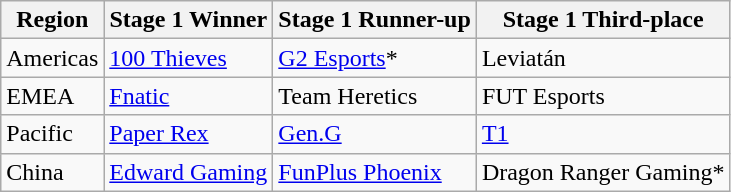<table class="wikitable">
<tr>
<th>Region</th>
<th>Stage 1 Winner</th>
<th>Stage 1 Runner-up</th>
<th>Stage 1 Third-place</th>
</tr>
<tr>
<td>Americas</td>
<td><a href='#'>100 Thieves</a></td>
<td><a href='#'>G2 Esports</a>*</td>
<td>Leviatán</td>
</tr>
<tr>
<td>EMEA</td>
<td><a href='#'>Fnatic</a></td>
<td>Team Heretics</td>
<td>FUT Esports</td>
</tr>
<tr>
<td>Pacific</td>
<td><a href='#'>Paper Rex</a></td>
<td><a href='#'>Gen.G</a></td>
<td><a href='#'>T1</a></td>
</tr>
<tr>
<td>China</td>
<td><a href='#'>Edward Gaming</a></td>
<td><a href='#'>FunPlus Phoenix</a></td>
<td>Dragon Ranger Gaming*</td>
</tr>
</table>
